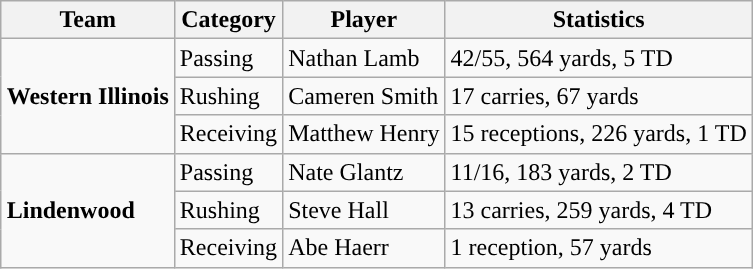<table class="wikitable" style="float: right;">
<tr>
<th>Team</th>
<th>Category</th>
<th>Player</th>
<th>Statistics</th>
</tr>
<tr>
<td rowspan=3><strong>Western Illinois</strong></td>
<td>Passing</td>
<td>Nathan Lamb</td>
<td>42/55, 564 yards, 5 TD</td>
</tr>
<tr>
<td>Rushing</td>
<td>Cameren Smith</td>
<td>17 carries, 67 yards</td>
</tr>
<tr>
<td>Receiving</td>
<td>Matthew Henry</td>
<td>15 receptions, 226 yards, 1 TD</td>
</tr>
<tr>
<td rowspan=3><strong>Lindenwood</strong></td>
<td>Passing</td>
<td>Nate Glantz</td>
<td>11/16, 183 yards, 2 TD</td>
</tr>
<tr>
<td>Rushing</td>
<td>Steve Hall</td>
<td>13 carries, 259 yards, 4 TD</td>
</tr>
<tr>
<td>Receiving</td>
<td>Abe Haerr</td>
<td>1 reception, 57 yards</td>
</tr>
</table>
